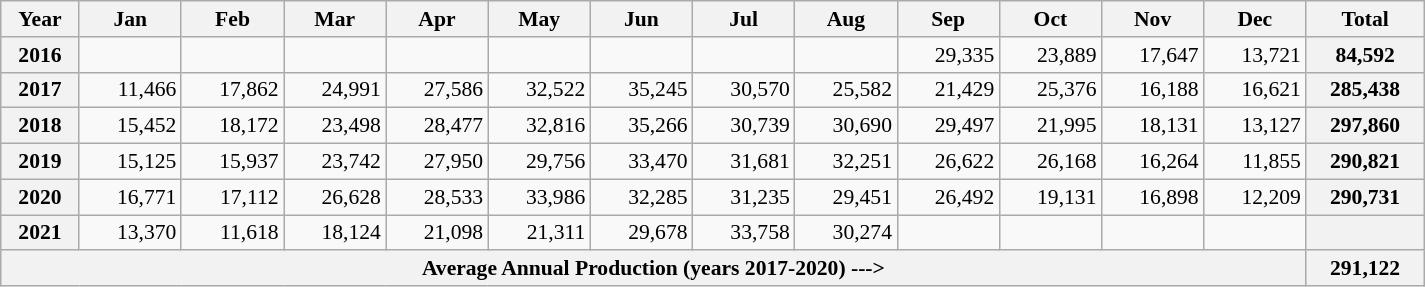<table class=wikitable style="text-align:right; font-size:0.9em; width:950px;">
<tr>
<th>Year</th>
<th>Jan</th>
<th>Feb</th>
<th>Mar</th>
<th>Apr</th>
<th>May</th>
<th>Jun</th>
<th>Jul</th>
<th>Aug</th>
<th>Sep</th>
<th>Oct</th>
<th>Nov</th>
<th>Dec</th>
<th>Total</th>
</tr>
<tr>
<th>2016</th>
<td></td>
<td></td>
<td></td>
<td></td>
<td></td>
<td></td>
<td></td>
<td></td>
<td>29,335</td>
<td>23,889</td>
<td>17,647</td>
<td>13,721</td>
<th>84,592</th>
</tr>
<tr>
<th>2017</th>
<td>11,466</td>
<td>17,862</td>
<td>24,991</td>
<td>27,586</td>
<td>32,522</td>
<td>35,245</td>
<td>30,570</td>
<td>25,582</td>
<td>21,429</td>
<td>25,376</td>
<td>16,188</td>
<td>16,621</td>
<th>285,438</th>
</tr>
<tr>
<th>2018</th>
<td>15,452</td>
<td>18,172</td>
<td>23,498</td>
<td>28,477</td>
<td>32,816</td>
<td>35,266</td>
<td>30,739</td>
<td>30,690</td>
<td>29,497</td>
<td>21,995</td>
<td>18,131</td>
<td>13,127</td>
<th>297,860</th>
</tr>
<tr>
<th>2019</th>
<td>15,125</td>
<td>15,937</td>
<td>23,742</td>
<td>27,950</td>
<td>29,756</td>
<td>33,470</td>
<td>31,681</td>
<td>32,251</td>
<td>26,622</td>
<td>26,168</td>
<td>16,264</td>
<td>11,855</td>
<th>290,821</th>
</tr>
<tr>
<th>2020</th>
<td>16,771</td>
<td>17,112</td>
<td>26,628</td>
<td>28,533</td>
<td>33,986</td>
<td>32,285</td>
<td>31,235</td>
<td>29,451</td>
<td>26,492</td>
<td>19,131</td>
<td>16,898</td>
<td>12,209</td>
<th>290,731</th>
</tr>
<tr>
<th>2021</th>
<td>13,370</td>
<td>11,618</td>
<td>18,124</td>
<td>21,098</td>
<td>21,311</td>
<td>29,678</td>
<td>33,758</td>
<td>30,274</td>
<td></td>
<td></td>
<td></td>
<td></td>
<th></th>
</tr>
<tr>
<th colspan=13>Average Annual Production (years 2017-2020) ---></th>
<th>291,122</th>
</tr>
</table>
